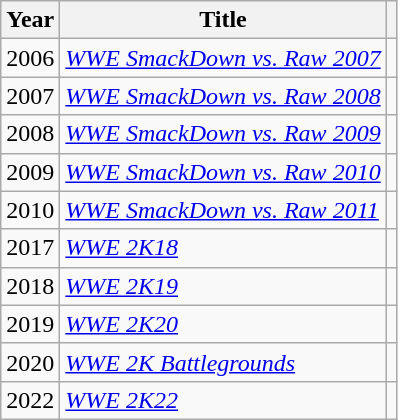<table class="wikitable sortable">
<tr>
<th>Year</th>
<th>Title</th>
<th></th>
</tr>
<tr>
<td>2006</td>
<td><em><a href='#'>WWE SmackDown vs. Raw 2007</a></em></td>
<td></td>
</tr>
<tr>
<td>2007</td>
<td><em><a href='#'>WWE SmackDown vs. Raw 2008</a></em></td>
<td></td>
</tr>
<tr>
<td>2008</td>
<td><em><a href='#'>WWE SmackDown vs. Raw 2009</a></em></td>
<td></td>
</tr>
<tr>
<td>2009</td>
<td><em><a href='#'>WWE SmackDown vs. Raw 2010</a></em></td>
<td></td>
</tr>
<tr>
<td>2010</td>
<td><em><a href='#'>WWE SmackDown vs. Raw 2011</a></em></td>
<td></td>
</tr>
<tr>
<td>2017</td>
<td><em><a href='#'>WWE 2K18</a></em></td>
<td></td>
</tr>
<tr>
<td>2018</td>
<td><em><a href='#'>WWE 2K19</a></em></td>
<td></td>
</tr>
<tr>
<td>2019</td>
<td><em><a href='#'>WWE 2K20</a></em></td>
<td></td>
</tr>
<tr>
<td>2020</td>
<td><em><a href='#'>WWE 2K Battlegrounds</a></em></td>
<td></td>
</tr>
<tr>
<td>2022</td>
<td><em><a href='#'>WWE 2K22</a></em></td>
<td></td>
</tr>
</table>
